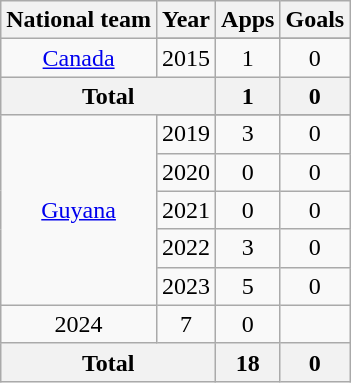<table class="wikitable" style="text-align:center">
<tr>
<th>National team</th>
<th>Year</th>
<th>Apps</th>
<th>Goals</th>
</tr>
<tr>
<td rowspan="2"><a href='#'>Canada</a></td>
</tr>
<tr>
<td>2015</td>
<td>1</td>
<td>0</td>
</tr>
<tr>
<th colspan="2">Total</th>
<th>1</th>
<th>0</th>
</tr>
<tr>
<td rowspan="6"><a href='#'>Guyana</a></td>
</tr>
<tr>
<td>2019</td>
<td>3</td>
<td>0</td>
</tr>
<tr>
<td>2020</td>
<td>0</td>
<td>0</td>
</tr>
<tr>
<td>2021</td>
<td>0</td>
<td>0</td>
</tr>
<tr>
<td>2022</td>
<td>3</td>
<td>0</td>
</tr>
<tr>
<td>2023</td>
<td>5</td>
<td>0</td>
</tr>
<tr>
<td>2024</td>
<td>7</td>
<td>0</td>
</tr>
<tr>
<th colspan="2">Total</th>
<th>18</th>
<th>0</th>
</tr>
</table>
